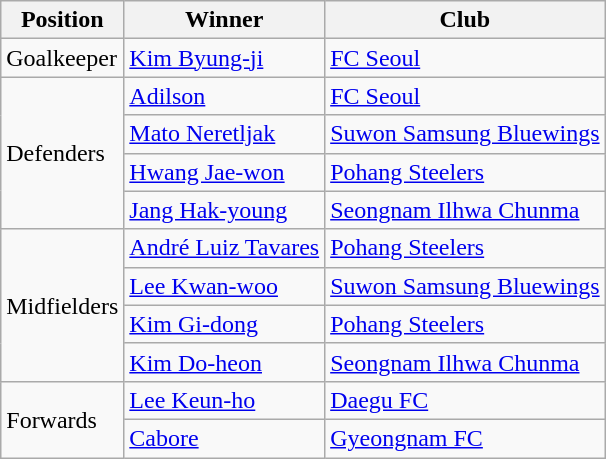<table class="wikitable">
<tr>
<th>Position</th>
<th>Winner</th>
<th>Club</th>
</tr>
<tr>
<td>Goalkeeper</td>
<td> <a href='#'>Kim Byung-ji</a></td>
<td><a href='#'>FC Seoul</a></td>
</tr>
<tr>
<td rowspan="4">Defenders</td>
<td> <a href='#'>Adilson</a></td>
<td><a href='#'>FC Seoul</a></td>
</tr>
<tr>
<td> <a href='#'>Mato Neretljak</a></td>
<td><a href='#'>Suwon Samsung Bluewings</a></td>
</tr>
<tr>
<td> <a href='#'>Hwang Jae-won</a></td>
<td><a href='#'>Pohang Steelers</a></td>
</tr>
<tr>
<td> <a href='#'>Jang Hak-young</a></td>
<td><a href='#'>Seongnam Ilhwa Chunma</a></td>
</tr>
<tr>
<td rowspan="4">Midfielders</td>
<td> <a href='#'>André Luiz Tavares</a></td>
<td><a href='#'>Pohang Steelers</a></td>
</tr>
<tr>
<td> <a href='#'>Lee Kwan-woo</a></td>
<td><a href='#'>Suwon Samsung Bluewings</a></td>
</tr>
<tr>
<td> <a href='#'>Kim Gi-dong</a></td>
<td><a href='#'>Pohang Steelers</a></td>
</tr>
<tr>
<td> <a href='#'>Kim Do-heon</a></td>
<td><a href='#'>Seongnam Ilhwa Chunma</a></td>
</tr>
<tr>
<td rowspan="2">Forwards</td>
<td> <a href='#'>Lee Keun-ho</a></td>
<td><a href='#'>Daegu FC</a></td>
</tr>
<tr>
<td> <a href='#'>Cabore</a></td>
<td><a href='#'>Gyeongnam FC</a></td>
</tr>
</table>
